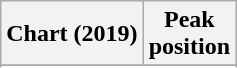<table class="wikitable sortable plainrowheaders" style="text-align:center">
<tr>
<th scope="col">Chart (2019)</th>
<th scope="col">Peak<br>position</th>
</tr>
<tr>
</tr>
<tr>
</tr>
<tr>
</tr>
<tr>
</tr>
<tr>
</tr>
<tr>
</tr>
<tr>
</tr>
<tr>
</tr>
</table>
